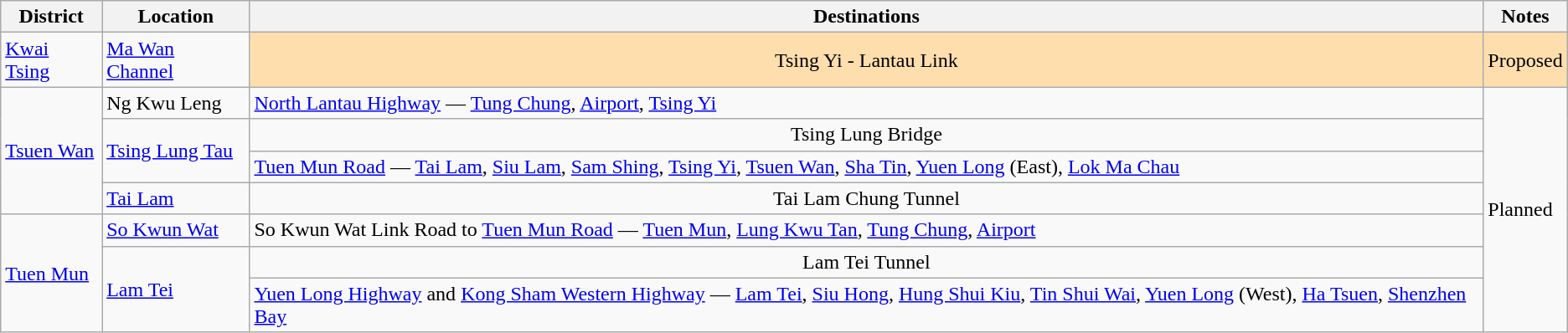<table class="wikitable">
<tr>
<th>District</th>
<th>Location</th>
<th>Destinations</th>
<th>Notes</th>
</tr>
<tr>
<td><a href='#'>Kwai Tsing</a></td>
<td><a href='#'>Ma Wan Channel</a></td>
<td bgcolor="#ffdead" style="text-align: center;">Tsing Yi - Lantau Link</td>
<td bgcolor="#ffdead">Proposed</td>
</tr>
<tr>
<td rowspan="4"><a href='#'>Tsuen Wan</a></td>
<td>Ng Kwu Leng</td>
<td> <a href='#'>North Lantau Highway</a> — <a href='#'>Tung Chung</a>, <a href='#'>Airport</a>, <a href='#'>Tsing Yi</a>  </td>
<td rowspan="7">Planned</td>
</tr>
<tr>
<td rowspan="2"><a href='#'>Tsing Lung Tau</a></td>
<td style="text-align: center;">Tsing Lung Bridge</td>
</tr>
<tr>
<td> <a href='#'>Tuen Mun Road</a> — <a href='#'>Tai Lam</a>, <a href='#'>Siu Lam</a>, <a href='#'>Sam Shing</a>, <a href='#'>Tsing Yi</a>, <a href='#'>Tsuen Wan</a>, <a href='#'>Sha Tin</a>, <a href='#'>Yuen Long</a> (East), <a href='#'>Lok Ma Chau</a></td>
</tr>
<tr>
<td><a href='#'>Tai Lam</a></td>
<td style="text-align: center;">Tai Lam Chung Tunnel </td>
</tr>
<tr>
<td rowspan="3"><a href='#'>Tuen Mun</a></td>
<td><a href='#'>So Kwun Wat</a></td>
<td>So Kwun Wat Link Road to  <a href='#'>Tuen Mun Road</a> — <a href='#'>Tuen Mun</a>, <a href='#'>Lung Kwu Tan</a>, <a href='#'>Tung Chung</a>, <a href='#'>Airport</a> </td>
</tr>
<tr>
<td rowspan="2"><a href='#'>Lam Tei</a></td>
<td style="text-align: center;">Lam Tei Tunnel </td>
</tr>
<tr>
<td> <a href='#'>Yuen Long Highway</a> and  <a href='#'>Kong Sham Western Highway</a> — <a href='#'>Lam Tei</a>, <a href='#'>Siu Hong</a>, <a href='#'>Hung Shui Kiu</a>, <a href='#'>Tin Shui Wai</a>, <a href='#'>Yuen Long</a> (West), <a href='#'>Ha Tsuen</a>, <a href='#'>Shenzhen Bay</a></td>
</tr>
</table>
